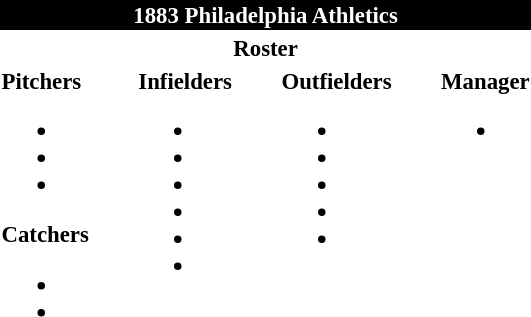<table class="toccolours" style="font-size: 95%;">
<tr>
<th colspan="10" style="background-color: black; color: white; text-align: center;">1883 Philadelphia Athletics</th>
</tr>
<tr>
<td colspan="10" style="background-color: white; color: black; text-align: center;"><strong>Roster</strong></td>
</tr>
<tr>
<td valign="top"><strong>Pitchers</strong><br><ul><li></li><li></li><li></li></ul><strong>Catchers</strong><ul><li></li><li></li></ul></td>
<td width="25px"></td>
<td valign="top"><strong>Infielders</strong><br><ul><li></li><li></li><li></li><li></li><li></li><li></li></ul></td>
<td width="25px"></td>
<td valign="top"><strong>Outfielders</strong><br><ul><li></li><li></li><li></li><li></li><li></li></ul></td>
<td width="25px"></td>
<td valign="top"><strong>Manager</strong><br><ul><li></li></ul></td>
</tr>
</table>
